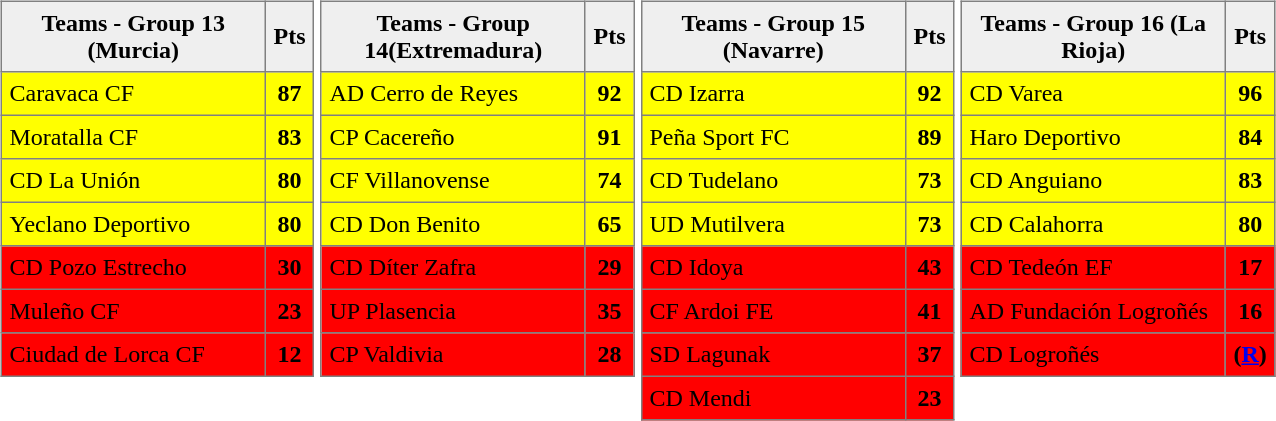<table>
<tr style="vertical-align: top;">
<td><br><table style=border-collapse:collapse border=1 cellspacing=0 cellpadding=5>
<tr align=center bgcolor=#efefef>
<th width=165>Teams - Group 13 (Murcia) </th>
<th width=20>Pts</th>
</tr>
<tr align=center style="background:#FFFF00;">
<td style="text-align:left;">Caravaca CF</td>
<td><strong>87</strong></td>
</tr>
<tr align=center style="background:#FFFF00;">
<td style="text-align:left;">Moratalla CF</td>
<td><strong>83</strong></td>
</tr>
<tr align=center style="background:#FFFF00;">
<td style="text-align:left;">CD La Unión</td>
<td><strong>80</strong></td>
</tr>
<tr align=center style="background:#FFFF00;">
<td style="text-align:left;">Yeclano Deportivo</td>
<td><strong>80</strong></td>
</tr>
<tr align=center style="background:#FF0000;">
<td style="text-align:left;">CD Pozo Estrecho</td>
<td><strong>30</strong></td>
</tr>
<tr align=center style="background:#FF0000;">
<td style="text-align:left;">Muleño CF</td>
<td><strong>23</strong></td>
</tr>
<tr align=center style="background:#FF0000;">
<td style="text-align:left;">Ciudad de Lorca CF</td>
<td><strong>12</strong></td>
</tr>
</table>
</td>
<td><br><table style=border-collapse:collapse border=1 cellspacing=0 cellpadding=5>
<tr align=center bgcolor=#efefef>
<th width=165>Teams - Group 14(Extremadura) </th>
<th width=20>Pts</th>
</tr>
<tr align=center style="background:#FFFF00;">
<td style="text-align:left;">AD Cerro de Reyes</td>
<td><strong>92</strong></td>
</tr>
<tr align=center style="background:#FFFF00;">
<td style="text-align:left;">CP Cacereño</td>
<td><strong>91</strong></td>
</tr>
<tr align=center style="background:#FFFF00;">
<td style="text-align:left;">CF Villanovense</td>
<td><strong>74</strong></td>
</tr>
<tr align=center style="background:#FFFF00;">
<td style="text-align:left;">CD Don Benito</td>
<td><strong>65</strong></td>
</tr>
<tr align=center style="background:#FF0000;">
<td style="text-align:left;">CD Díter Zafra</td>
<td><strong>29</strong></td>
</tr>
<tr align=center style="background:#FF0000;">
<td style="text-align:left;">UP Plasencia</td>
<td><strong>35</strong></td>
</tr>
<tr align=center style="background:#FF0000;">
<td style="text-align:left;">CP Valdivia</td>
<td><strong>28</strong></td>
</tr>
</table>
</td>
<td><br><table style=border-collapse:collapse border=1 cellspacing=0 cellpadding=5>
<tr align=center bgcolor=#efefef>
<th width=165>Teams - Group 15 (Navarre) </th>
<th width=20>Pts</th>
</tr>
<tr align=center style="background:#FFFF00;">
<td style="text-align:left;">CD Izarra</td>
<td><strong>92</strong></td>
</tr>
<tr align=center style="background:#FFFF00;">
<td style="text-align:left;">Peña Sport FC</td>
<td><strong>89</strong></td>
</tr>
<tr align=center style="background:#FFFF00;">
<td style="text-align:left;">CD Tudelano</td>
<td><strong>73</strong></td>
</tr>
<tr align=center style="background:#FFFF00;">
<td style="text-align:left;">UD Mutilvera</td>
<td><strong>73</strong></td>
</tr>
<tr align=center style="background:#FF0000;">
<td style="text-align:left;">CD Idoya</td>
<td><strong>43</strong></td>
</tr>
<tr align=center style="background:#FF0000;">
<td style="text-align:left;">CF Ardoi FE</td>
<td><strong>41</strong></td>
</tr>
<tr align=center style="background:#FF0000;">
<td style="text-align:left;">SD Lagunak</td>
<td><strong>37</strong></td>
</tr>
<tr align=center style="background:#FF0000;">
<td style="text-align:left;">CD Mendi</td>
<td><strong>23</strong></td>
</tr>
</table>
</td>
<td><br><table style=border-collapse:collapse border=1 cellspacing=0 cellpadding=5>
<tr align=center bgcolor=#efefef>
<th width=165>Teams - Group 16 (La Rioja) </th>
<th width=20>Pts</th>
</tr>
<tr align=center style="background:#FFFF00;">
<td style="text-align:left;">CD Varea</td>
<td><strong>96</strong></td>
</tr>
<tr align=center style="background:#FFFF00;">
<td style="text-align:left;">Haro Deportivo</td>
<td><strong>84</strong></td>
</tr>
<tr align=center style="background:#FFFF00;">
<td style="text-align:left;">CD Anguiano</td>
<td><strong>83</strong></td>
</tr>
<tr align=center style="background:#FFFF00;">
<td style="text-align:left;">CD Calahorra</td>
<td><strong>80</strong></td>
</tr>
<tr align=center style="background:#FF0000;">
<td style="text-align:left;">CD Tedeón EF</td>
<td><strong>17</strong></td>
</tr>
<tr align=center style="background:#FF0000;">
<td style="text-align:left;">AD Fundación Logroñés</td>
<td><strong>16</strong></td>
</tr>
<tr align=center style="background:#FF0000;">
<td style="text-align:left;">CD Logroñés</td>
<td><strong>(<a href='#'>R</a>)</strong></td>
</tr>
</table>
</td>
</tr>
</table>
